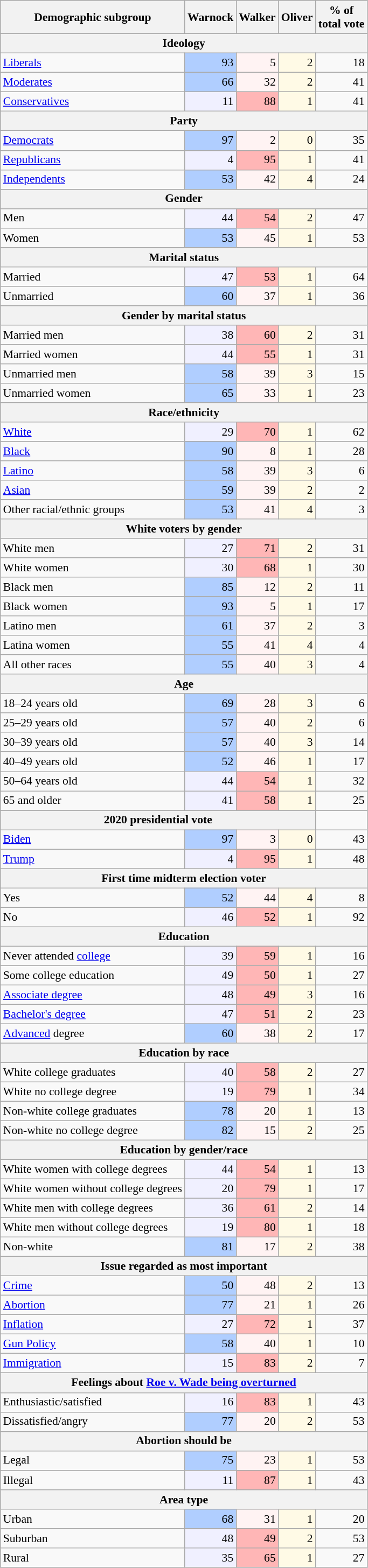<table class="wikitable sortable" style="font-size:90%; line-height:1.2">
<tr>
<th>Demographic subgroup</th>
<th>Warnock</th>
<th>Walker</th>
<th>Oliver</th>
<th>% of<br>total vote</th>
</tr>
<tr>
<th colspan="5">Ideology</th>
</tr>
<tr>
<td><a href='#'>Liberals</a></td>
<td style="text-align:right; background:#b0ceff;">93</td>
<td style="text-align:right; background:#fff3f3;">5</td>
<td style="text-align:right; background:#fffae6;">2</td>
<td style="text-align:right;">18</td>
</tr>
<tr>
<td><a href='#'>Moderates</a></td>
<td style="text-align:right; background:#b0ceff;">66</td>
<td style="text-align:right; background:#fff3f3;">32</td>
<td style="text-align:right; background:#fffae6;">2</td>
<td style="text-align:right;">41</td>
</tr>
<tr>
<td><a href='#'>Conservatives</a></td>
<td style="text-align:right; background:#f0f0ff;">11</td>
<td style="text-align:right; background:#ffb6b6;">88</td>
<td style="text-align:right; background:#fffae6;">1</td>
<td style="text-align:right;">41</td>
</tr>
<tr>
<th colspan="5">Party</th>
</tr>
<tr>
<td><a href='#'>Democrats</a></td>
<td style="text-align:right; background:#b0ceff;">97</td>
<td style="text-align:right; background:#fff3f3;">2</td>
<td style="text-align:right; background:#fffae6;">0</td>
<td style="text-align:right;">35</td>
</tr>
<tr>
<td><a href='#'>Republicans</a></td>
<td style="text-align:right; background:#f0f0ff;">4</td>
<td style="text-align:right; background:#ffb6b6;">95</td>
<td style="text-align:right; background:#fffae6;">1</td>
<td style="text-align:right;">41</td>
</tr>
<tr>
<td><a href='#'>Independents</a></td>
<td style="text-align:right; background:#b0ceff;">53</td>
<td style="text-align:right; background:#fff3f3;">42</td>
<td style="text-align:right; background:#fffae6;">4</td>
<td style="text-align:right;">24</td>
</tr>
<tr>
<th colspan="5">Gender</th>
</tr>
<tr>
<td>Men</td>
<td style="text-align:right; background:#f0f0ff;">44</td>
<td style="text-align:right; background:#ffb6b6;">54</td>
<td style="text-align:right; background:#fffae6;">2</td>
<td style="text-align:right;">47</td>
</tr>
<tr>
<td>Women</td>
<td style="text-align:right; background:#b0ceff;">53</td>
<td style="text-align:right; background:#fff3f3;">45</td>
<td style="text-align:right; background:#fffae6;">1</td>
<td style="text-align:right;">53</td>
</tr>
<tr>
<th colspan="5">Marital status</th>
</tr>
<tr>
<td>Married</td>
<td style="text-align:right; background:#f0f0ff;">47</td>
<td style="text-align:right; background:#ffb6b6;">53</td>
<td style="text-align:right; background:#fffae6;">1</td>
<td style="text-align:right;">64</td>
</tr>
<tr>
<td>Unmarried</td>
<td style="text-align:right; background:#b0ceff;">60</td>
<td style="text-align:right; background:#fff3f3;">37</td>
<td style="text-align:right; background:#fffae6;">1</td>
<td style="text-align:right;">36</td>
</tr>
<tr>
<th colspan="5">Gender by marital status</th>
</tr>
<tr>
<td>Married men</td>
<td style="text-align:right; background:#f0f0ff;">38</td>
<td style="text-align:right; background:#ffb6b6;">60</td>
<td style="text-align:right; background:#fffae6;">2</td>
<td style="text-align:right;">31</td>
</tr>
<tr>
<td>Married women</td>
<td style="text-align:right; background:#f0f0ff;">44</td>
<td style="text-align:right; background:#ffb6b6;">55</td>
<td style="text-align:right; background:#fffae6;">1</td>
<td style="text-align:right;">31</td>
</tr>
<tr>
<td>Unmarried men</td>
<td style="text-align:right; background:#b0ceff;">58</td>
<td style="text-align:right; background:#fff3f3;">39</td>
<td style="text-align:right; background:#fffae6;">3</td>
<td style="text-align:right;">15</td>
</tr>
<tr>
<td>Unmarried women</td>
<td style="text-align:right; background:#b0ceff;">65</td>
<td style="text-align:right; background:#fff3f3;">33</td>
<td style="text-align:right; background:#fffae6;">1</td>
<td style="text-align:right;">23</td>
</tr>
<tr>
<th colspan="5">Race/ethnicity</th>
</tr>
<tr>
<td><a href='#'>White</a></td>
<td style="text-align:right; background:#f0f0ff;">29</td>
<td style="text-align:right; background:#ffb6b6;">70</td>
<td style="text-align:right; background:#fffae6;">1</td>
<td style="text-align:right;">62</td>
</tr>
<tr>
<td><a href='#'>Black</a></td>
<td style="text-align:right; background:#b0ceff;">90</td>
<td style="text-align:right; background:#fff3f3;">8</td>
<td style="text-align:right; background:#fffae6;">1</td>
<td style="text-align:right;">28</td>
</tr>
<tr>
<td><a href='#'>Latino</a></td>
<td style="text-align:right; background:#b0ceff;">58</td>
<td style="text-align:right; background:#fff3f3;">39</td>
<td style="text-align:right; background:#fffae6;">3</td>
<td style="text-align:right;">6</td>
</tr>
<tr>
<td><a href='#'>Asian</a></td>
<td style="text-align:right; background:#b0ceff;">59</td>
<td style="text-align:right; background:#fff3f3;">39</td>
<td style="text-align:right; background:#fffae6;">2</td>
<td style="text-align:right;">2</td>
</tr>
<tr>
<td>Other racial/ethnic groups</td>
<td style="text-align:right; background:#b0ceff;">53</td>
<td style="text-align:right; background:#fff3f3;">41</td>
<td style="text-align:right; background:#fffae6;">4</td>
<td style="text-align:right;">3</td>
</tr>
<tr>
<th colspan="5">White voters by gender</th>
</tr>
<tr>
<td>White men</td>
<td style="text-align:right; background:#f0f0ff;">27</td>
<td style="text-align:right; background:#ffb6b6;">71</td>
<td style="text-align:right; background:#fffae6;">2</td>
<td style="text-align:right;">31</td>
</tr>
<tr>
<td>White women</td>
<td style="text-align:right; background:#f0f0ff;">30</td>
<td style="text-align:right; background:#ffb6b6;">68</td>
<td style="text-align:right; background:#fffae6;">1</td>
<td style="text-align:right;">30</td>
</tr>
<tr>
<td>Black men</td>
<td style="text-align:right; background:#b0ceff;">85</td>
<td style="text-align:right; background:#fff3f3;">12</td>
<td style="text-align:right; background:#fffae6;">2</td>
<td style="text-align:right;">11</td>
</tr>
<tr>
<td>Black women</td>
<td style="text-align:right; background:#b0ceff;">93</td>
<td style="text-align:right; background:#fff3f3;">5</td>
<td style="text-align:right; background:#fffae6;">1</td>
<td style="text-align:right;">17</td>
</tr>
<tr>
<td>Latino men</td>
<td style="text-align:right; background:#b0ceff;">61</td>
<td style="text-align:right; background:#fff3f3;">37</td>
<td style="text-align:right; background:#fffae6;">2</td>
<td style="text-align:right;">3</td>
</tr>
<tr>
<td>Latina women</td>
<td style="text-align:right; background:#b0ceff;">55</td>
<td style="text-align:right; background:#fff3f3;">41</td>
<td style="text-align:right; background:#fffae6;">4</td>
<td style="text-align:right;">4</td>
</tr>
<tr>
<td>All other races</td>
<td style="text-align:right; background:#b0ceff;">55</td>
<td style="text-align:right; background:#fff3f3;">40</td>
<td style="text-align:right; background:#fffae6;">3</td>
<td style="text-align:right;">4</td>
</tr>
<tr>
<th colspan="5">Age</th>
</tr>
<tr>
<td>18–24 years old</td>
<td style="text-align:right; background:#b0ceff;">69</td>
<td style="text-align:right; background:#fff3f3;">28</td>
<td style="text-align:right; background:#fffae6;">3</td>
<td style="text-align:right;">6</td>
</tr>
<tr>
<td>25–29 years old</td>
<td style="text-align:right; background:#b0ceff;">57</td>
<td style="text-align:right; background:#fff3f3;">40</td>
<td style="text-align:right; background:#fffae6;">2</td>
<td style="text-align:right;">6</td>
</tr>
<tr>
<td>30–39 years old</td>
<td style="text-align:right; background:#b0ceff;">57</td>
<td style="text-align:right; background:#fff3f3;">40</td>
<td style="text-align:right; background:#fffae6;">3</td>
<td style="text-align:right;">14</td>
</tr>
<tr>
<td>40–49 years old</td>
<td style="text-align:right; background:#b0ceff;">52</td>
<td style="text-align:right; background:#fff3f3;">46</td>
<td style="text-align:right; background:#fffae6;">1</td>
<td style="text-align:right;">17</td>
</tr>
<tr>
<td>50–64 years old</td>
<td style="text-align:right; background:#f0f0ff;">44</td>
<td style="text-align:right; background:#ffb6b6;">54</td>
<td style="text-align:right; background:#fffae6;">1</td>
<td style="text-align:right;">32</td>
</tr>
<tr>
<td>65 and older</td>
<td style="text-align:right; background:#f0f0ff;">41</td>
<td style="text-align:right; background:#ffb6b6;">58</td>
<td style="text-align:right; background:#fffae6;">1</td>
<td style="text-align:right;">25</td>
</tr>
<tr>
<th colspan="4">2020 presidential vote</th>
</tr>
<tr>
<td><a href='#'>Biden</a></td>
<td style="text-align:right; background:#b0ceff;">97</td>
<td style="text-align:right; background:#fff3f3;">3</td>
<td style="text-align:right; background:#fffae6;">0</td>
<td style="text-align:right;">43</td>
</tr>
<tr>
<td><a href='#'>Trump</a></td>
<td style="text-align:right; background:#f0f0ff;">4</td>
<td style="text-align:right; background:#ffb6b6;">95</td>
<td style="text-align:right; background:#fffae6;">1</td>
<td style="text-align:right;">48</td>
</tr>
<tr>
<th colspan="5">First time midterm election voter</th>
</tr>
<tr>
<td>Yes</td>
<td style="text-align:right; background:#b0ceff;">52</td>
<td style="text-align:right; background:#fff3f3;">44</td>
<td style="text-align:right; background:#fffae6;">4</td>
<td style="text-align:right;">8</td>
</tr>
<tr>
<td>No</td>
<td style="text-align:right; background:#f0f0ff;">46</td>
<td style="text-align:right; background:#ffb6b6;">52</td>
<td style="text-align:right; background:#fffae6;">1</td>
<td style="text-align:right;">92</td>
</tr>
<tr>
<th colspan="5">Education</th>
</tr>
<tr>
<td>Never attended <a href='#'>college</a></td>
<td style="text-align:right; background:#f0f0ff;">39</td>
<td style="text-align:right; background:#ffb6b6;">59</td>
<td style="text-align:right; background:#fffae6;">1</td>
<td style="text-align:right;">16</td>
</tr>
<tr>
<td>Some college education</td>
<td style="text-align:right; background:#f0f0ff;">49</td>
<td style="text-align:right; background:#ffb6b6;">50</td>
<td style="text-align:right; background:#fffae6;">1</td>
<td style="text-align:right;">27</td>
</tr>
<tr>
<td><a href='#'>Associate degree</a></td>
<td style="text-align:right; background:#f0f0ff">48</td>
<td style="text-align:right; background:#ffb6b6">49</td>
<td style="text-align:right; background:#fffae6;">3</td>
<td style="text-align:right;">16</td>
</tr>
<tr>
<td><a href='#'>Bachelor's degree</a></td>
<td style="text-align:right; background:#f0f0ff">47</td>
<td style="text-align:right; background:#ffb6b6">51</td>
<td style="text-align:right; background:#fffae6;">2</td>
<td style="text-align:right;">23</td>
</tr>
<tr>
<td><a href='#'>Advanced</a> degree</td>
<td style="text-align:right; background:#b0ceff;">60</td>
<td style="text-align:right; background:#fff3f3;">38</td>
<td style="text-align:right; background:#fffae6;">2</td>
<td style="text-align:right;">17</td>
</tr>
<tr>
<th colspan="5">Education by race</th>
</tr>
<tr>
<td>White college graduates</td>
<td style="text-align:right; background:#f0f0ff">40</td>
<td style="text-align:right; background:#ffb6b6">58</td>
<td style="text-align:right; background:#fffae6;">2</td>
<td style="text-align:right;">27</td>
</tr>
<tr>
<td>White no college degree</td>
<td style="text-align:right; background:#f0f0ff;">19</td>
<td style="text-align:right; background:#ffb6b6;">79</td>
<td style="text-align:right; background:#fffae6;">1</td>
<td style="text-align:right;">34</td>
</tr>
<tr>
<td>Non-white college graduates</td>
<td style="text-align:right; background:#b0ceff;">78</td>
<td style="text-align:right; background:#fff3f3;">20</td>
<td style="text-align:right; background:#fffae6;">1</td>
<td style="text-align:right;">13</td>
</tr>
<tr>
<td>Non-white no college degree</td>
<td style="text-align:right; background:#b0ceff;">82</td>
<td style="text-align:right; background:#fff3f3;">15</td>
<td style="text-align:right; background:#fffae6;">2</td>
<td style="text-align:right;">25</td>
</tr>
<tr>
<th colspan="5">Education by gender/race</th>
</tr>
<tr>
<td>White women with college degrees</td>
<td style="text-align:right; background:#f0f0ff;">44</td>
<td style="text-align:right; background:#ffb6b6;">54</td>
<td style="text-align:right; background:#fffae6;">1</td>
<td style="text-align:right;">13</td>
</tr>
<tr>
<td>White women without college degrees</td>
<td style="text-align:right; background:#f0f0ff;">20</td>
<td style="text-align:right; background:#ffb6b6;">79</td>
<td style="text-align:right; background:#fffae6;">1</td>
<td style="text-align:right;">17</td>
</tr>
<tr>
<td>White men with college degrees</td>
<td style="text-align:right; background:#f0f0ff;">36</td>
<td style="text-align:right; background:#ffb6b6;">61</td>
<td style="text-align:right; background:#fffae6;">2</td>
<td style="text-align:right;">14</td>
</tr>
<tr>
<td>White men without college degrees</td>
<td style="text-align:right; background:#f0f0ff;">19</td>
<td style="text-align:right; background:#ffb6b6;">80</td>
<td style="text-align:right; background:#fffae6;">1</td>
<td style="text-align:right;">18</td>
</tr>
<tr>
<td>Non-white</td>
<td style="text-align:right; background:#b0ceff;">81</td>
<td style="text-align:right; background:#fff3f3;">17</td>
<td style="text-align:right; background:#fffae6;">2</td>
<td style="text-align:right;">38</td>
</tr>
<tr>
<th colspan="5">Issue regarded as most important</th>
</tr>
<tr>
<td><a href='#'>Crime</a></td>
<td style="text-align:right; background:#b0ceff;">50</td>
<td style="text-align:right; background:#fff3f3;">48</td>
<td style="text-align:right; background:#fffae6;">2</td>
<td style="text-align:right;">13</td>
</tr>
<tr>
<td><a href='#'>Abortion</a></td>
<td style="text-align:right; background:#b0ceff">77</td>
<td style="text-align:right; background:#fff3f3">21</td>
<td style="text-align:right; background:#fffae6;">1</td>
<td style="text-align:right;">26</td>
</tr>
<tr>
<td><a href='#'>Inflation</a></td>
<td style="text-align:right; background:#f0f0ff">27</td>
<td style="text-align:right; background:#ffb6b6;">72</td>
<td style="text-align:right; background:#fffae6;">1</td>
<td style="text-align:right;">37</td>
</tr>
<tr>
<td><a href='#'>Gun Policy</a></td>
<td style="text-align:right; background:#b0ceff">58</td>
<td style="text-align:right; background:#fff3f3">40</td>
<td style="text-align:right; background:#fffae6;">1</td>
<td style="text-align:right;">10</td>
</tr>
<tr>
<td><a href='#'>Immigration</a></td>
<td style="text-align:right; background:#f0f0ff">15</td>
<td style="text-align:right; background:#ffb6b6;">83</td>
<td style="text-align:right; background:#fffae6;">2</td>
<td style="text-align:right;">7</td>
</tr>
<tr>
<th colspan="5">Feelings about <a href='#'>Roe v. Wade being overturned</a></th>
</tr>
<tr>
<td>Enthusiastic/satisfied</td>
<td style="text-align:right; background:#f0f0ff;">16</td>
<td style="text-align:right; background:#ffb6b6;">83</td>
<td style="text-align:right; background:#fffae6;">1</td>
<td style="text-align:right;">43</td>
</tr>
<tr>
<td>Dissatisfied/angry</td>
<td style="text-align:right; background:#b0ceff">77</td>
<td style="text-align:right; background:#fff3f3">20</td>
<td style="text-align:right; background:#fffae6;">2</td>
<td style="text-align:right;">53</td>
</tr>
<tr>
<th colspan="5">Abortion should be</th>
</tr>
<tr>
<td>Legal</td>
<td style="text-align:right; background:#b0ceff;">75</td>
<td style="text-align:right; background:#fff3f3;">23</td>
<td style="text-align:right; background:#fffae6;">1</td>
<td style="text-align:right;">53</td>
</tr>
<tr>
<td>Illegal</td>
<td style="text-align:right; background:#f0f0ff;">11</td>
<td style="text-align:right; background:#ffb6b6;">87</td>
<td style="text-align:right; background:#fffae6;">1</td>
<td style="text-align:right;">43</td>
</tr>
<tr>
<th colspan="5">Area type</th>
</tr>
<tr>
<td>Urban</td>
<td style="text-align:right; background:#b0ceff;">68</td>
<td style="text-align:right; background:#fff3f3;">31</td>
<td style="text-align:right; background:#fffae6;">1</td>
<td style="text-align:right;">20</td>
</tr>
<tr>
<td>Suburban</td>
<td style="text-align:right; background:#f0f0ff;">48</td>
<td style="text-align:right; background:#ffb6b6;">49</td>
<td style="text-align:right; background:#fffae6;">2</td>
<td style="text-align:right;">53</td>
</tr>
<tr>
<td>Rural</td>
<td style="text-align:right; background:#f0f0ff;">35</td>
<td style="text-align:right; background:#ffb6b6;">65</td>
<td style="text-align:right; background:#fffae6;">1</td>
<td style="text-align:right;">27</td>
</tr>
</table>
